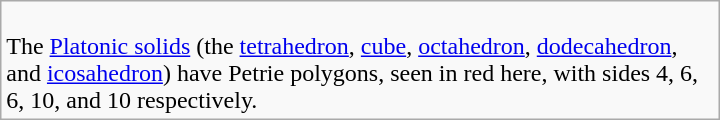<table class=wikitable width=480>
<tr>
<td><br>The <a href='#'>Platonic solids</a> (the <a href='#'>tetrahedron</a>, <a href='#'>cube</a>, <a href='#'>octahedron</a>, <a href='#'>dodecahedron</a>, and <a href='#'>icosahedron</a>) have Petrie polygons, seen in red here, with sides 4, 6, 6, 10, and 10 respectively.</td>
</tr>
</table>
